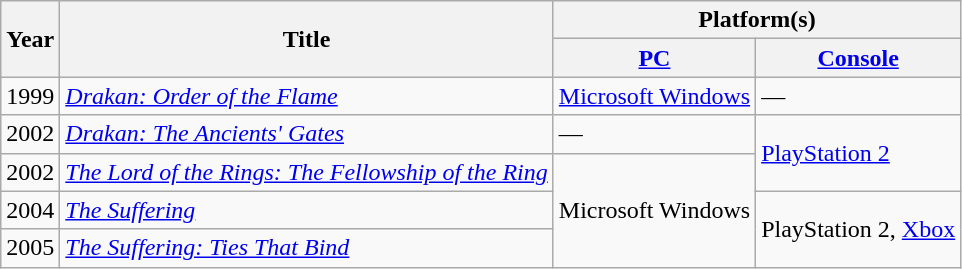<table class="wikitable sortable">
<tr>
<th rowspan="2">Year</th>
<th rowspan="2">Title</th>
<th colspan="2">Platform(s)</th>
</tr>
<tr>
<th scope="col"><a href='#'>PC</a></th>
<th scope="col"><a href='#'>Console</a></th>
</tr>
<tr>
<td>1999</td>
<td><em><a href='#'>Drakan: Order of the Flame</a></em></td>
<td><a href='#'>Microsoft Windows</a></td>
<td>—</td>
</tr>
<tr>
<td>2002</td>
<td><em><a href='#'>Drakan: The Ancients' Gates</a></em></td>
<td>—</td>
<td rowspan="2"><a href='#'>PlayStation 2</a></td>
</tr>
<tr>
<td>2002</td>
<td><em><a href='#'>The Lord of the Rings: The Fellowship of the Ring</a></em></td>
<td rowspan="3">Microsoft Windows</td>
</tr>
<tr>
<td>2004</td>
<td><em><a href='#'>The Suffering</a></em></td>
<td rowspan="2">PlayStation 2, <a href='#'>Xbox</a></td>
</tr>
<tr>
<td>2005</td>
<td><em><a href='#'>The Suffering: Ties That Bind</a></em></td>
</tr>
</table>
